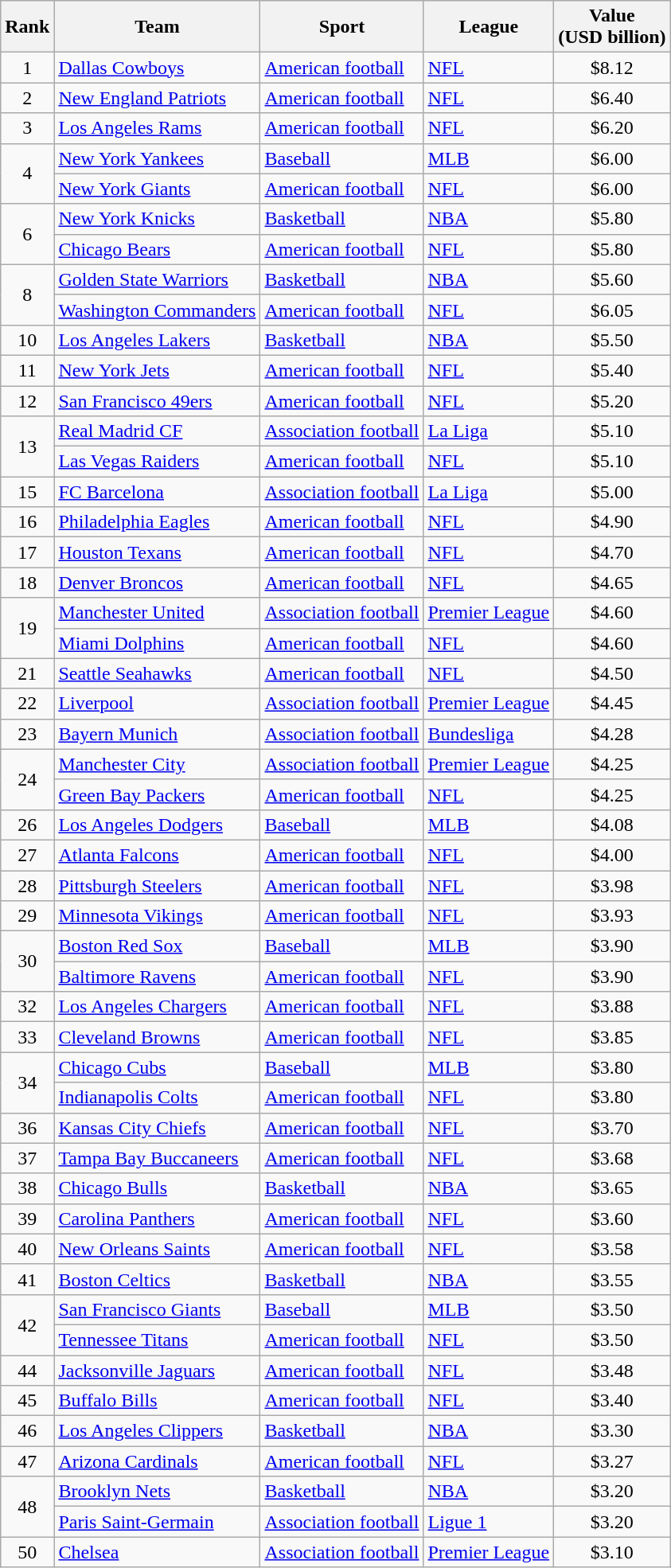<table class="wikitable sortable">
<tr>
<th>Rank</th>
<th>Team</th>
<th>Sport</th>
<th>League</th>
<th>Value<br>(USD billion)</th>
</tr>
<tr>
<td align="center">1</td>
<td> <a href='#'>Dallas Cowboys</a></td>
<td><a href='#'>American football</a></td>
<td><a href='#'>NFL</a></td>
<td align="center">$8.12</td>
</tr>
<tr>
<td align="center">2</td>
<td> <a href='#'>New England Patriots</a></td>
<td><a href='#'>American football</a></td>
<td><a href='#'>NFL</a></td>
<td align="center">$6.40</td>
</tr>
<tr>
<td align="center">3</td>
<td> <a href='#'>Los Angeles Rams</a></td>
<td><a href='#'>American football</a></td>
<td><a href='#'>NFL</a></td>
<td align="center">$6.20</td>
</tr>
<tr>
<td rowspan="2" align="center">4</td>
<td> <a href='#'>New York Yankees</a></td>
<td><a href='#'>Baseball</a></td>
<td><a href='#'>MLB</a></td>
<td align="center">$6.00</td>
</tr>
<tr>
<td> <a href='#'>New York Giants</a></td>
<td><a href='#'>American football</a></td>
<td><a href='#'>NFL</a></td>
<td align="center">$6.00</td>
</tr>
<tr>
<td rowspan="2" align="center">6</td>
<td> <a href='#'>New York Knicks</a></td>
<td><a href='#'>Basketball</a></td>
<td><a href='#'>NBA</a></td>
<td align="center">$5.80</td>
</tr>
<tr>
<td> <a href='#'>Chicago Bears</a></td>
<td><a href='#'>American football</a></td>
<td><a href='#'>NFL</a></td>
<td align="center">$5.80</td>
</tr>
<tr>
<td rowspan="2" align="center">8</td>
<td> <a href='#'>Golden State Warriors</a></td>
<td><a href='#'>Basketball</a></td>
<td><a href='#'>NBA</a></td>
<td align="center">$5.60</td>
</tr>
<tr>
<td> <a href='#'>Washington Commanders</a></td>
<td><a href='#'>American football</a></td>
<td><a href='#'>NFL</a></td>
<td align="center">$6.05</td>
</tr>
<tr>
<td align="center">10</td>
<td> <a href='#'>Los Angeles Lakers</a></td>
<td><a href='#'>Basketball</a></td>
<td><a href='#'>NBA</a></td>
<td align="center">$5.50</td>
</tr>
<tr>
<td align="center">11</td>
<td> <a href='#'>New York Jets</a></td>
<td><a href='#'>American football</a></td>
<td><a href='#'>NFL</a></td>
<td align="center">$5.40</td>
</tr>
<tr>
<td align="center">12</td>
<td> <a href='#'>San Francisco 49ers</a></td>
<td><a href='#'>American football</a></td>
<td><a href='#'>NFL</a></td>
<td align="center">$5.20</td>
</tr>
<tr>
<td rowspan="2" align="center">13</td>
<td> <a href='#'>Real Madrid CF</a></td>
<td><a href='#'>Association football</a></td>
<td><a href='#'>La Liga</a></td>
<td align="center">$5.10</td>
</tr>
<tr>
<td> <a href='#'>Las Vegas Raiders</a></td>
<td><a href='#'>American football</a></td>
<td><a href='#'>NFL</a></td>
<td align="center">$5.10</td>
</tr>
<tr>
<td align="center">15</td>
<td> <a href='#'>FC Barcelona</a></td>
<td><a href='#'>Association football</a></td>
<td><a href='#'>La Liga</a></td>
<td align="center">$5.00</td>
</tr>
<tr>
<td align="center">16</td>
<td> <a href='#'>Philadelphia Eagles</a></td>
<td><a href='#'>American football</a></td>
<td><a href='#'>NFL</a></td>
<td align="center">$4.90</td>
</tr>
<tr>
<td align="center">17</td>
<td> <a href='#'>Houston Texans</a></td>
<td><a href='#'>American football</a></td>
<td><a href='#'>NFL</a></td>
<td align="center">$4.70</td>
</tr>
<tr>
<td align="center">18</td>
<td> <a href='#'>Denver Broncos</a></td>
<td><a href='#'>American football</a></td>
<td><a href='#'>NFL</a></td>
<td align="center">$4.65</td>
</tr>
<tr>
<td rowspan="2" align="center">19</td>
<td> <a href='#'>Manchester United</a></td>
<td><a href='#'>Association football</a></td>
<td><a href='#'>Premier League</a></td>
<td align="center">$4.60</td>
</tr>
<tr>
<td> <a href='#'>Miami Dolphins</a></td>
<td><a href='#'>American football</a></td>
<td><a href='#'>NFL</a></td>
<td align="center">$4.60</td>
</tr>
<tr>
<td align="center">21</td>
<td> <a href='#'>Seattle Seahawks</a></td>
<td><a href='#'>American football</a></td>
<td><a href='#'>NFL</a></td>
<td align="center">$4.50</td>
</tr>
<tr>
<td align="center">22</td>
<td> <a href='#'>Liverpool</a></td>
<td><a href='#'>Association football</a></td>
<td><a href='#'>Premier League</a></td>
<td align="center">$4.45</td>
</tr>
<tr>
<td align="center">23</td>
<td> <a href='#'>Bayern Munich</a></td>
<td><a href='#'>Association football</a></td>
<td><a href='#'>Bundesliga</a></td>
<td align="center">$4.28</td>
</tr>
<tr>
<td rowspan="2" align="center">24</td>
<td> <a href='#'>Manchester City</a></td>
<td><a href='#'>Association football</a></td>
<td><a href='#'>Premier League</a></td>
<td align="center">$4.25</td>
</tr>
<tr>
<td> <a href='#'>Green Bay Packers</a></td>
<td><a href='#'>American football</a></td>
<td><a href='#'>NFL</a></td>
<td align="center">$4.25</td>
</tr>
<tr>
<td align="center">26</td>
<td> <a href='#'>Los Angeles Dodgers</a></td>
<td><a href='#'>Baseball</a></td>
<td><a href='#'>MLB</a></td>
<td align="center">$4.08</td>
</tr>
<tr>
<td align="center">27</td>
<td> <a href='#'>Atlanta Falcons</a></td>
<td><a href='#'>American football</a></td>
<td><a href='#'>NFL</a></td>
<td align="center">$4.00</td>
</tr>
<tr>
<td align="center">28</td>
<td> <a href='#'>Pittsburgh Steelers</a></td>
<td><a href='#'>American football</a></td>
<td><a href='#'>NFL</a></td>
<td align="center">$3.98</td>
</tr>
<tr>
<td align="center">29</td>
<td> <a href='#'>Minnesota Vikings</a></td>
<td><a href='#'>American football</a></td>
<td><a href='#'>NFL</a></td>
<td align="center">$3.93</td>
</tr>
<tr>
<td rowspan="2" align="center">30</td>
<td> <a href='#'>Boston Red Sox</a></td>
<td><a href='#'>Baseball</a></td>
<td><a href='#'>MLB</a></td>
<td align="center">$3.90</td>
</tr>
<tr>
<td> <a href='#'>Baltimore Ravens</a></td>
<td><a href='#'>American football</a></td>
<td><a href='#'>NFL</a></td>
<td align="center">$3.90</td>
</tr>
<tr>
<td align="center">32</td>
<td> <a href='#'>Los Angeles Chargers</a></td>
<td><a href='#'>American football</a></td>
<td><a href='#'>NFL</a></td>
<td align="center">$3.88</td>
</tr>
<tr>
<td align="center">33</td>
<td> <a href='#'>Cleveland Browns</a></td>
<td><a href='#'>American football</a></td>
<td><a href='#'>NFL</a></td>
<td align="center">$3.85</td>
</tr>
<tr>
<td rowspan="2" align="center">34</td>
<td> <a href='#'>Chicago Cubs</a></td>
<td><a href='#'>Baseball</a></td>
<td><a href='#'>MLB</a></td>
<td align="center">$3.80</td>
</tr>
<tr>
<td> <a href='#'>Indianapolis Colts</a></td>
<td><a href='#'>American football</a></td>
<td><a href='#'>NFL</a></td>
<td align="center">$3.80</td>
</tr>
<tr>
<td align="center">36</td>
<td> <a href='#'>Kansas City Chiefs</a></td>
<td><a href='#'>American football</a></td>
<td><a href='#'>NFL</a></td>
<td align="center">$3.70</td>
</tr>
<tr>
<td align="center">37</td>
<td> <a href='#'>Tampa Bay Buccaneers</a></td>
<td><a href='#'>American football</a></td>
<td><a href='#'>NFL</a></td>
<td align="center">$3.68</td>
</tr>
<tr>
<td align="center">38</td>
<td> <a href='#'>Chicago Bulls</a></td>
<td><a href='#'>Basketball</a></td>
<td><a href='#'>NBA</a></td>
<td align="center">$3.65</td>
</tr>
<tr>
<td align="center">39</td>
<td> <a href='#'>Carolina Panthers</a></td>
<td><a href='#'>American football</a></td>
<td><a href='#'>NFL</a></td>
<td align="center">$3.60</td>
</tr>
<tr>
<td align="center">40</td>
<td> <a href='#'>New Orleans Saints</a></td>
<td><a href='#'>American football</a></td>
<td><a href='#'>NFL</a></td>
<td align="center">$3.58</td>
</tr>
<tr>
<td align="center">41</td>
<td> <a href='#'>Boston Celtics</a></td>
<td><a href='#'>Basketball</a></td>
<td><a href='#'>NBA</a></td>
<td align="center">$3.55</td>
</tr>
<tr>
<td rowspan="2" align="center">42</td>
<td> <a href='#'>San Francisco Giants</a></td>
<td><a href='#'>Baseball</a></td>
<td><a href='#'>MLB</a></td>
<td align="center">$3.50</td>
</tr>
<tr>
<td> <a href='#'>Tennessee Titans</a></td>
<td><a href='#'>American football</a></td>
<td><a href='#'>NFL</a></td>
<td align="center">$3.50</td>
</tr>
<tr>
<td align="center">44</td>
<td> <a href='#'>Jacksonville Jaguars</a></td>
<td><a href='#'>American football</a></td>
<td><a href='#'>NFL</a></td>
<td align="center">$3.48</td>
</tr>
<tr>
<td align="center">45</td>
<td> <a href='#'>Buffalo Bills</a></td>
<td><a href='#'>American football</a></td>
<td><a href='#'>NFL</a></td>
<td align="center">$3.40</td>
</tr>
<tr>
<td align="center">46</td>
<td> <a href='#'>Los Angeles Clippers</a></td>
<td><a href='#'>Basketball</a></td>
<td><a href='#'>NBA</a></td>
<td align="center">$3.30</td>
</tr>
<tr>
<td align="center">47</td>
<td> <a href='#'>Arizona Cardinals</a></td>
<td><a href='#'>American football</a></td>
<td><a href='#'>NFL</a></td>
<td align="center">$3.27</td>
</tr>
<tr>
<td rowspan="2" align="center">48</td>
<td> <a href='#'>Brooklyn Nets</a></td>
<td><a href='#'>Basketball</a></td>
<td><a href='#'>NBA</a></td>
<td align="center">$3.20</td>
</tr>
<tr>
<td> <a href='#'>Paris Saint-Germain</a></td>
<td><a href='#'>Association football</a></td>
<td><a href='#'>Ligue 1</a></td>
<td align="center">$3.20</td>
</tr>
<tr>
<td align="center">50</td>
<td> <a href='#'>Chelsea</a></td>
<td><a href='#'>Association football</a></td>
<td><a href='#'>Premier League</a></td>
<td align="center">$3.10</td>
</tr>
</table>
